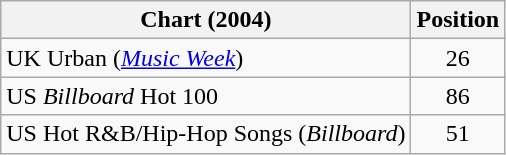<table class="wikitable sortable">
<tr>
<th>Chart (2004)</th>
<th>Position</th>
</tr>
<tr>
<td>UK Urban (<em><a href='#'>Music Week</a></em>)</td>
<td align="center">26</td>
</tr>
<tr>
<td>US <em>Billboard</em> Hot 100</td>
<td align="center">86</td>
</tr>
<tr>
<td>US Hot R&B/Hip-Hop Songs (<em>Billboard</em>)</td>
<td align="center">51</td>
</tr>
</table>
